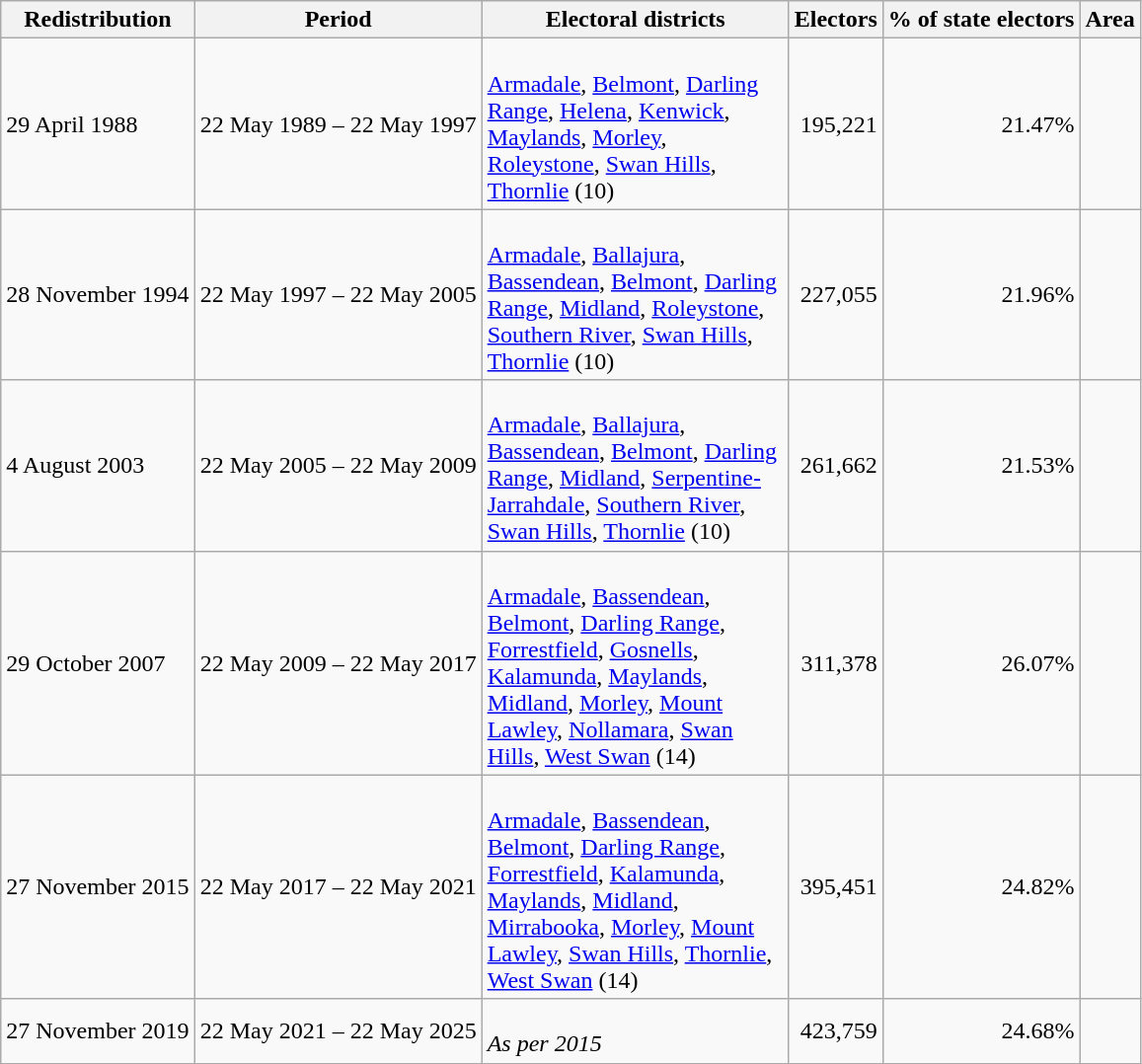<table class="wikitable">
<tr>
<th>Redistribution</th>
<th>Period</th>
<th>Electoral districts</th>
<th>Electors</th>
<th>% of state electors</th>
<th>Area</th>
</tr>
<tr>
<td>29 April 1988</td>
<td>22 May 1989 – 22 May 1997</td>
<td width = 200><br><a href='#'>Armadale</a>, 
<a href='#'>Belmont</a>, 
<a href='#'>Darling Range</a>, 
<a href='#'>Helena</a>, 
<a href='#'>Kenwick</a>, 
<a href='#'>Maylands</a>, 
<a href='#'>Morley</a>, 
<a href='#'>Roleystone</a>, 
<a href='#'>Swan Hills</a>, 
<a href='#'>Thornlie</a> (10)</td>
<td align=right>195,221</td>
<td align=right>21.47%</td>
<td align=right></td>
</tr>
<tr>
<td>28 November 1994</td>
<td>22 May 1997 – 22 May 2005</td>
<td width = 200><br><a href='#'>Armadale</a>, 
<a href='#'>Ballajura</a>, 
<a href='#'>Bassendean</a>, 
<a href='#'>Belmont</a>, 
<a href='#'>Darling Range</a>, 
<a href='#'>Midland</a>, 
<a href='#'>Roleystone</a>, 
<a href='#'>Southern River</a>, 
<a href='#'>Swan Hills</a>, 
<a href='#'>Thornlie</a> (10)</td>
<td align=right>227,055</td>
<td align=right>21.96%</td>
<td align=right></td>
</tr>
<tr>
<td>4 August 2003</td>
<td>22 May 2005 – 22 May 2009</td>
<td width = 200><br><a href='#'>Armadale</a>, 
<a href='#'>Ballajura</a>, 
<a href='#'>Bassendean</a>, 
<a href='#'>Belmont</a>, 
<a href='#'>Darling Range</a>, 
<a href='#'>Midland</a>, 
<a href='#'>Serpentine-Jarrahdale</a>, 
<a href='#'>Southern River</a>, 
<a href='#'>Swan Hills</a>, 
<a href='#'>Thornlie</a> (10)</td>
<td align=right>261,662</td>
<td align=right>21.53%</td>
<td align=right></td>
</tr>
<tr>
<td>29 October 2007</td>
<td>22 May 2009 – 22 May 2017</td>
<td width = 200><br><a href='#'>Armadale</a>, 
<a href='#'>Bassendean</a>, 
<a href='#'>Belmont</a>, 
<a href='#'>Darling Range</a>, 
<a href='#'>Forrestfield</a>, 
<a href='#'>Gosnells</a>, 
<a href='#'>Kalamunda</a>, 
<a href='#'>Maylands</a>, 
<a href='#'>Midland</a>, 
<a href='#'>Morley</a>, 
<a href='#'>Mount Lawley</a>, 
<a href='#'>Nollamara</a>, 
<a href='#'>Swan Hills</a>, 
<a href='#'>West Swan</a> (14)</td>
<td align=right>311,378</td>
<td align=right>26.07%</td>
<td align=right></td>
</tr>
<tr>
<td>27 November 2015</td>
<td>22 May 2017 – 22 May 2021</td>
<td width = 200><br><a href='#'>Armadale</a>, 
<a href='#'>Bassendean</a>, 
<a href='#'>Belmont</a>, 
<a href='#'>Darling Range</a>, 
<a href='#'>Forrestfield</a>, 
<a href='#'>Kalamunda</a>, 
<a href='#'>Maylands</a>, 
<a href='#'>Midland</a>, 
<a href='#'>Mirrabooka</a>, 
<a href='#'>Morley</a>, 
<a href='#'>Mount Lawley</a>, 
<a href='#'>Swan Hills</a>, 
<a href='#'>Thornlie</a>, 
<a href='#'>West Swan</a> (14)</td>
<td align=right>395,451</td>
<td align=right>24.82%</td>
<td align=right></td>
</tr>
<tr>
<td>27 November 2019</td>
<td>22 May 2021 – 22 May 2025</td>
<td width = 200><br><em>As per 2015</em></td>
<td align=right>423,759</td>
<td align=right>24.68%</td>
<td align=right></td>
</tr>
</table>
